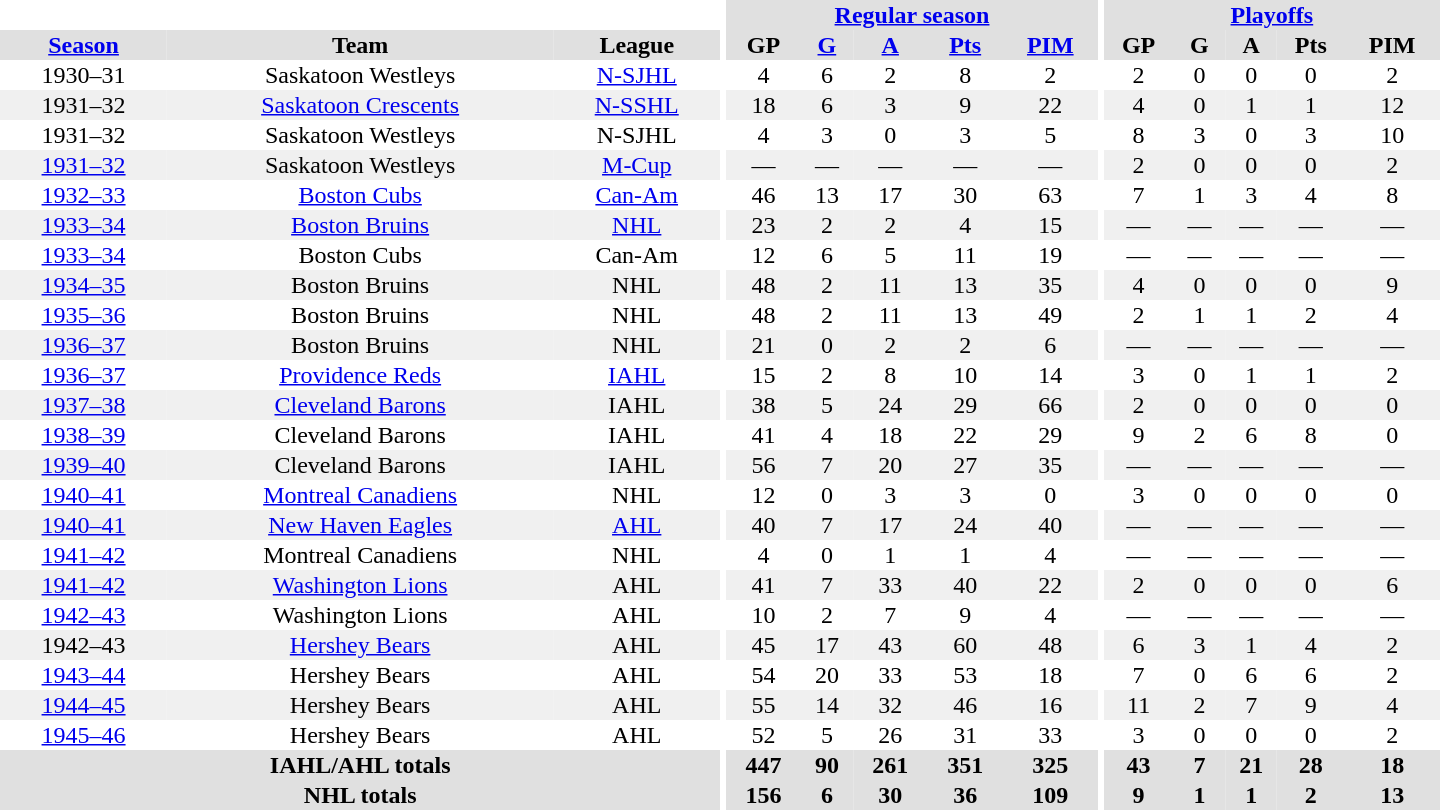<table border="0" cellpadding="1" cellspacing="0" style="text-align:center; width:60em">
<tr bgcolor="#e0e0e0">
<th colspan="3" bgcolor="#ffffff"></th>
<th rowspan="100" bgcolor="#ffffff"></th>
<th colspan="5"><a href='#'>Regular season</a></th>
<th rowspan="100" bgcolor="#ffffff"></th>
<th colspan="5"><a href='#'>Playoffs</a></th>
</tr>
<tr bgcolor="#e0e0e0">
<th><a href='#'>Season</a></th>
<th>Team</th>
<th>League</th>
<th>GP</th>
<th><a href='#'>G</a></th>
<th><a href='#'>A</a></th>
<th><a href='#'>Pts</a></th>
<th><a href='#'>PIM</a></th>
<th>GP</th>
<th>G</th>
<th>A</th>
<th>Pts</th>
<th>PIM</th>
</tr>
<tr>
<td>1930–31</td>
<td>Saskatoon Westleys</td>
<td><a href='#'>N-SJHL</a></td>
<td>4</td>
<td>6</td>
<td>2</td>
<td>8</td>
<td>2</td>
<td>2</td>
<td>0</td>
<td>0</td>
<td>0</td>
<td>2</td>
</tr>
<tr bgcolor="#f0f0f0">
<td>1931–32</td>
<td><a href='#'>Saskatoon Crescents</a></td>
<td><a href='#'>N-SSHL</a></td>
<td>18</td>
<td>6</td>
<td>3</td>
<td>9</td>
<td>22</td>
<td>4</td>
<td>0</td>
<td>1</td>
<td>1</td>
<td>12</td>
</tr>
<tr>
<td>1931–32</td>
<td>Saskatoon Westleys</td>
<td>N-SJHL</td>
<td>4</td>
<td>3</td>
<td>0</td>
<td>3</td>
<td>5</td>
<td>8</td>
<td>3</td>
<td>0</td>
<td>3</td>
<td>10</td>
</tr>
<tr bgcolor="#f0f0f0">
<td><a href='#'>1931–32</a></td>
<td>Saskatoon Westleys</td>
<td><a href='#'>M-Cup</a></td>
<td>—</td>
<td>—</td>
<td>—</td>
<td>—</td>
<td>—</td>
<td>2</td>
<td>0</td>
<td>0</td>
<td>0</td>
<td>2</td>
</tr>
<tr>
<td><a href='#'>1932–33</a></td>
<td><a href='#'>Boston Cubs</a></td>
<td><a href='#'>Can-Am</a></td>
<td>46</td>
<td>13</td>
<td>17</td>
<td>30</td>
<td>63</td>
<td>7</td>
<td>1</td>
<td>3</td>
<td>4</td>
<td>8</td>
</tr>
<tr bgcolor="#f0f0f0">
<td><a href='#'>1933–34</a></td>
<td><a href='#'>Boston Bruins</a></td>
<td><a href='#'>NHL</a></td>
<td>23</td>
<td>2</td>
<td>2</td>
<td>4</td>
<td>15</td>
<td>—</td>
<td>—</td>
<td>—</td>
<td>—</td>
<td>—</td>
</tr>
<tr>
<td><a href='#'>1933–34</a></td>
<td>Boston Cubs</td>
<td>Can-Am</td>
<td>12</td>
<td>6</td>
<td>5</td>
<td>11</td>
<td>19</td>
<td>—</td>
<td>—</td>
<td>—</td>
<td>—</td>
<td>—</td>
</tr>
<tr bgcolor="#f0f0f0">
<td><a href='#'>1934–35</a></td>
<td>Boston Bruins</td>
<td>NHL</td>
<td>48</td>
<td>2</td>
<td>11</td>
<td>13</td>
<td>35</td>
<td>4</td>
<td>0</td>
<td>0</td>
<td>0</td>
<td>9</td>
</tr>
<tr>
<td><a href='#'>1935–36</a></td>
<td>Boston Bruins</td>
<td>NHL</td>
<td>48</td>
<td>2</td>
<td>11</td>
<td>13</td>
<td>49</td>
<td>2</td>
<td>1</td>
<td>1</td>
<td>2</td>
<td>4</td>
</tr>
<tr bgcolor="#f0f0f0">
<td><a href='#'>1936–37</a></td>
<td>Boston Bruins</td>
<td>NHL</td>
<td>21</td>
<td>0</td>
<td>2</td>
<td>2</td>
<td>6</td>
<td>—</td>
<td>—</td>
<td>—</td>
<td>—</td>
<td>—</td>
</tr>
<tr>
<td><a href='#'>1936–37</a></td>
<td><a href='#'>Providence Reds</a></td>
<td><a href='#'>IAHL</a></td>
<td>15</td>
<td>2</td>
<td>8</td>
<td>10</td>
<td>14</td>
<td>3</td>
<td>0</td>
<td>1</td>
<td>1</td>
<td>2</td>
</tr>
<tr bgcolor="#f0f0f0">
<td><a href='#'>1937–38</a></td>
<td><a href='#'>Cleveland Barons</a></td>
<td>IAHL</td>
<td>38</td>
<td>5</td>
<td>24</td>
<td>29</td>
<td>66</td>
<td>2</td>
<td>0</td>
<td>0</td>
<td>0</td>
<td>0</td>
</tr>
<tr>
<td><a href='#'>1938–39</a></td>
<td>Cleveland Barons</td>
<td>IAHL</td>
<td>41</td>
<td>4</td>
<td>18</td>
<td>22</td>
<td>29</td>
<td>9</td>
<td>2</td>
<td>6</td>
<td>8</td>
<td>0</td>
</tr>
<tr bgcolor="#f0f0f0">
<td><a href='#'>1939–40</a></td>
<td>Cleveland Barons</td>
<td>IAHL</td>
<td>56</td>
<td>7</td>
<td>20</td>
<td>27</td>
<td>35</td>
<td>—</td>
<td>—</td>
<td>—</td>
<td>—</td>
<td>—</td>
</tr>
<tr>
<td><a href='#'>1940–41</a></td>
<td><a href='#'>Montreal Canadiens</a></td>
<td>NHL</td>
<td>12</td>
<td>0</td>
<td>3</td>
<td>3</td>
<td>0</td>
<td>3</td>
<td>0</td>
<td>0</td>
<td>0</td>
<td>0</td>
</tr>
<tr bgcolor="#f0f0f0">
<td><a href='#'>1940–41</a></td>
<td><a href='#'>New Haven Eagles</a></td>
<td><a href='#'>AHL</a></td>
<td>40</td>
<td>7</td>
<td>17</td>
<td>24</td>
<td>40</td>
<td>—</td>
<td>—</td>
<td>—</td>
<td>—</td>
<td>—</td>
</tr>
<tr>
<td><a href='#'>1941–42</a></td>
<td>Montreal Canadiens</td>
<td>NHL</td>
<td>4</td>
<td>0</td>
<td>1</td>
<td>1</td>
<td>4</td>
<td>—</td>
<td>—</td>
<td>—</td>
<td>—</td>
<td>—</td>
</tr>
<tr bgcolor="#f0f0f0">
<td><a href='#'>1941–42</a></td>
<td><a href='#'>Washington Lions</a></td>
<td>AHL</td>
<td>41</td>
<td>7</td>
<td>33</td>
<td>40</td>
<td>22</td>
<td>2</td>
<td>0</td>
<td>0</td>
<td>0</td>
<td>6</td>
</tr>
<tr>
<td><a href='#'>1942–43</a></td>
<td>Washington Lions</td>
<td>AHL</td>
<td>10</td>
<td>2</td>
<td>7</td>
<td>9</td>
<td>4</td>
<td>—</td>
<td>—</td>
<td>—</td>
<td>—</td>
<td>—</td>
</tr>
<tr bgcolor="#f0f0f0">
<td>1942–43</td>
<td><a href='#'>Hershey Bears</a></td>
<td>AHL</td>
<td>45</td>
<td>17</td>
<td>43</td>
<td>60</td>
<td>48</td>
<td>6</td>
<td>3</td>
<td>1</td>
<td>4</td>
<td>2</td>
</tr>
<tr>
<td><a href='#'>1943–44</a></td>
<td>Hershey Bears</td>
<td>AHL</td>
<td>54</td>
<td>20</td>
<td>33</td>
<td>53</td>
<td>18</td>
<td>7</td>
<td>0</td>
<td>6</td>
<td>6</td>
<td>2</td>
</tr>
<tr bgcolor="#f0f0f0">
<td><a href='#'>1944–45</a></td>
<td>Hershey Bears</td>
<td>AHL</td>
<td>55</td>
<td>14</td>
<td>32</td>
<td>46</td>
<td>16</td>
<td>11</td>
<td>2</td>
<td>7</td>
<td>9</td>
<td>4</td>
</tr>
<tr>
<td><a href='#'>1945–46</a></td>
<td>Hershey Bears</td>
<td>AHL</td>
<td>52</td>
<td>5</td>
<td>26</td>
<td>31</td>
<td>33</td>
<td>3</td>
<td>0</td>
<td>0</td>
<td>0</td>
<td>2</td>
</tr>
<tr bgcolor="#e0e0e0">
<th colspan="3">IAHL/AHL totals</th>
<th>447</th>
<th>90</th>
<th>261</th>
<th>351</th>
<th>325</th>
<th>43</th>
<th>7</th>
<th>21</th>
<th>28</th>
<th>18</th>
</tr>
<tr bgcolor="#e0e0e0">
<th colspan="3">NHL totals</th>
<th>156</th>
<th>6</th>
<th>30</th>
<th>36</th>
<th>109</th>
<th>9</th>
<th>1</th>
<th>1</th>
<th>2</th>
<th>13</th>
</tr>
</table>
